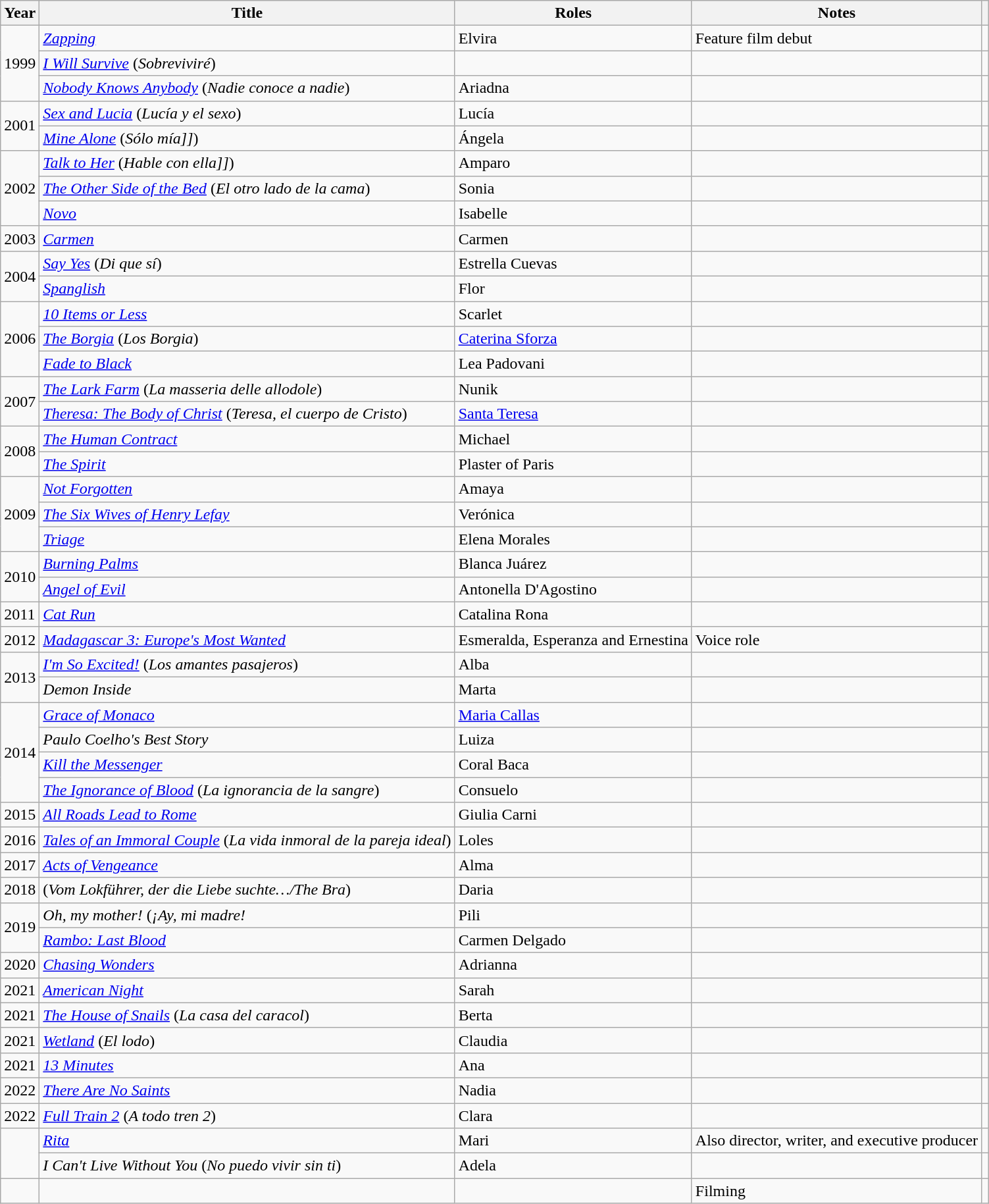<table class="wikitable sortable">
<tr>
<th>Year</th>
<th>Title</th>
<th>Roles</th>
<th class="unsortable">Notes</th>
<th class="unsortable"></th>
</tr>
<tr>
<td rowspan=3>1999</td>
<td><em><a href='#'>Zapping</a></em></td>
<td>Elvira</td>
<td>Feature film debut</td>
<td align = "center"></td>
</tr>
<tr>
<td><em><a href='#'>I Will Survive</a></em> (<em>Sobreviviré</em>)</td>
<td></td>
<td></td>
<td></td>
</tr>
<tr>
<td><em><a href='#'>Nobody Knows Anybody</a></em> (<em>Nadie conoce a nadie</em>)</td>
<td>Ariadna</td>
<td></td>
<td align = "center"></td>
</tr>
<tr>
<td rowspan=2>2001</td>
<td><em><a href='#'>Sex and Lucia</a></em> (<em>Lucía y el sexo</em>)</td>
<td>Lucía</td>
<td></td>
<td align = "center"></td>
</tr>
<tr>
<td><em><a href='#'>Mine Alone</a></em> (<em>Sólo mía]]</em>)</td>
<td>Ángela</td>
<td></td>
<td align = "center"></td>
</tr>
<tr>
<td rowspan=3>2002</td>
<td><em><a href='#'>Talk to Her</a></em> (<em>Hable con ella]]</em>)</td>
<td>Amparo</td>
<td></td>
<td align = "center"></td>
</tr>
<tr>
<td><em><a href='#'>The Other Side of the Bed</a></em> (<em>El otro lado de la cama</em>)</td>
<td>Sonia</td>
<td></td>
<td align = "center"></td>
</tr>
<tr>
<td><em><a href='#'>Novo</a></em></td>
<td>Isabelle</td>
<td></td>
</tr>
<tr>
<td>2003</td>
<td><em><a href='#'>Carmen</a></em></td>
<td>Carmen</td>
<td></td>
<td align = "center"></td>
</tr>
<tr>
<td rowspan=2>2004</td>
<td><em><a href='#'>Say Yes</a></em> (<em>Di que sí</em>)</td>
<td>Estrella Cuevas</td>
<td></td>
<td align = "center"></td>
</tr>
<tr>
<td><em><a href='#'>Spanglish</a></em></td>
<td>Flor</td>
<td></td>
<td align = "center"></td>
</tr>
<tr>
<td rowspan=3>2006</td>
<td><em><a href='#'>10 Items or Less</a></em></td>
<td>Scarlet</td>
<td></td>
<td align = "center"></td>
</tr>
<tr>
<td><em><a href='#'>The Borgia</a></em> (<em>Los Borgia</em>)</td>
<td><a href='#'>Caterina Sforza</a></td>
<td></td>
<td align = "center"></td>
</tr>
<tr>
<td><em><a href='#'>Fade to Black</a></em></td>
<td>Lea Padovani</td>
<td></td>
<td></td>
</tr>
<tr>
<td rowspan=2>2007</td>
<td><em><a href='#'>The Lark Farm</a></em> (<em>La masseria delle allodole</em>)</td>
<td>Nunik</td>
<td></td>
<td align = "center"></td>
</tr>
<tr>
<td><em><a href='#'>Theresa: The Body of Christ</a></em> (<em>Teresa, el cuerpo de Cristo</em>)</td>
<td><a href='#'>Santa Teresa</a></td>
<td></td>
<td align = "center"></td>
</tr>
<tr>
<td rowspan=2>2008</td>
<td><em><a href='#'>The Human Contract</a></em></td>
<td>Michael</td>
<td></td>
<td align = "center"></td>
</tr>
<tr>
<td><em><a href='#'>The Spirit</a></em></td>
<td>Plaster of Paris</td>
<td></td>
<td align = "center"></td>
</tr>
<tr>
<td rowspan=3>2009</td>
<td><em><a href='#'>Not Forgotten</a></em></td>
<td>Amaya</td>
<td></td>
</tr>
<tr>
<td><em><a href='#'>The Six Wives of Henry Lefay</a></em></td>
<td>Verónica</td>
<td></td>
<td></td>
</tr>
<tr>
<td><em><a href='#'>Triage</a></em></td>
<td>Elena Morales</td>
<td></td>
<td></td>
</tr>
<tr>
<td rowspan=2>2010</td>
<td><em><a href='#'>Burning Palms</a></em></td>
<td>Blanca Juárez</td>
<td></td>
<td></td>
</tr>
<tr>
<td><em><a href='#'>Angel of Evil</a></em></td>
<td>Antonella D'Agostino</td>
<td></td>
<td></td>
</tr>
<tr>
<td>2011</td>
<td><em><a href='#'>Cat Run</a></em></td>
<td>Catalina Rona</td>
<td></td>
<td></td>
</tr>
<tr>
<td>2012</td>
<td><em><a href='#'>Madagascar 3: Europe's Most Wanted</a></em></td>
<td>Esmeralda, Esperanza and Ernestina</td>
<td>Voice role</td>
<td></td>
</tr>
<tr>
<td rowspan=2>2013</td>
<td><em><a href='#'>I'm So Excited!</a></em> (<em>Los amantes pasajeros</em>)</td>
<td>Alba</td>
<td></td>
<td align = "center"></td>
</tr>
<tr>
<td><em>Demon Inside</em></td>
<td>Marta</td>
<td></td>
</tr>
<tr>
<td rowspan=4>2014</td>
<td><em><a href='#'>Grace of Monaco</a></em></td>
<td><a href='#'>Maria Callas</a></td>
<td></td>
<td align = "center"></td>
</tr>
<tr>
<td><em>Paulo Coelho's Best Story</em></td>
<td>Luiza</td>
<td></td>
<td></td>
</tr>
<tr>
<td><em><a href='#'>Kill the Messenger</a></em></td>
<td>Coral Baca</td>
<td></td>
<td></td>
</tr>
<tr>
<td><em><a href='#'>The Ignorance of Blood</a></em> (<em>La ignorancia de la sangre</em>)</td>
<td>Consuelo</td>
<td></td>
<td align = "center"></td>
</tr>
<tr>
<td>2015</td>
<td><em><a href='#'>All Roads Lead to Rome</a></em></td>
<td>Giulia Carni</td>
<td></td>
</tr>
<tr>
<td>2016</td>
<td><em><a href='#'>Tales of an Immoral Couple</a></em> (<em>La vida inmoral de la pareja ideal</em>)</td>
<td>Loles</td>
<td></td>
<td align = "center"></td>
</tr>
<tr>
<td>2017</td>
<td><em><a href='#'>Acts of Vengeance</a></em></td>
<td>Alma</td>
<td></td>
<td></td>
</tr>
<tr>
<td>2018</td>
<td><em></em> (<em>Vom Lokführer, der die Liebe suchte…/The Bra</em>)</td>
<td>Daria</td>
<td></td>
<td></td>
</tr>
<tr>
<td rowspan=2>2019</td>
<td><em>Oh, my mother!</em> (<em>¡Ay, mi madre!</em></td>
<td>Pili</td>
<td></td>
<td></td>
</tr>
<tr>
<td><em><a href='#'>Rambo: Last Blood</a></em></td>
<td>Carmen Delgado</td>
<td></td>
<td></td>
</tr>
<tr>
<td>2020</td>
<td><em><a href='#'>Chasing Wonders</a></em></td>
<td>Adrianna</td>
<td></td>
<td></td>
</tr>
<tr>
<td>2021</td>
<td><em><a href='#'>American Night</a></em></td>
<td>Sarah</td>
<td></td>
<td></td>
</tr>
<tr>
<td>2021</td>
<td><em><a href='#'>The House of Snails</a></em> (<em>La casa del caracol</em>)</td>
<td>Berta</td>
<td></td>
<td align = "center"></td>
</tr>
<tr>
<td>2021</td>
<td><em><a href='#'>Wetland</a></em> (<em>El lodo</em>)</td>
<td>Claudia</td>
<td></td>
<td align = "center"></td>
</tr>
<tr>
<td>2021</td>
<td><em><a href='#'>13 Minutes</a></em></td>
<td>Ana</td>
<td></td>
<td align = "center"></td>
</tr>
<tr>
<td>2022</td>
<td><em><a href='#'>There Are No Saints</a></em></td>
<td>Nadia</td>
<td></td>
<td></td>
</tr>
<tr>
<td>2022</td>
<td><em><a href='#'>Full Train 2</a></em> (<em>A todo tren 2</em>)</td>
<td>Clara</td>
<td></td>
<td align =  "center"></td>
</tr>
<tr>
<td rowspan = "2"></td>
<td><em><a href='#'>Rita</a></em></td>
<td>Mari</td>
<td>Also director, writer, and executive producer</td>
<td></td>
</tr>
<tr>
<td><em>I Can't Live Without You</em> (<em>No puedo vivir sin ti</em>)</td>
<td>Adela</td>
<td></td>
<td></td>
</tr>
<tr>
<td></td>
<td></td>
<td></td>
<td>Filming</td>
<td></td>
</tr>
</table>
